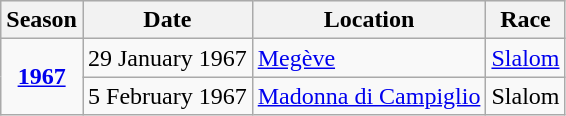<table class=wikitable style="text-align:center">
<tr style="background:#efefef;">
<th>Season</th>
<th>Date</th>
<th>Location</th>
<th>Race</th>
</tr>
<tr>
<td rowspan=2><strong><a href='#'>1967</a></strong></td>
<td align=right>29 January 1967</td>
<td align=left> <a href='#'>Megève</a></td>
<td><a href='#'>Slalom</a></td>
</tr>
<tr>
<td align=right>5 February 1967</td>
<td align=left> <a href='#'>Madonna di Campiglio</a></td>
<td>Slalom</td>
</tr>
</table>
